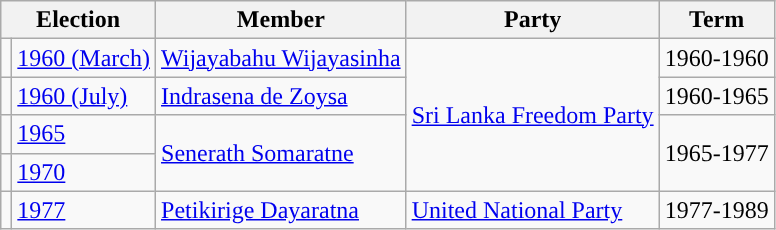<table class="wikitable">
<tr>
<th colspan="2">Election</th>
<th>Member</th>
<th>Party</th>
<th>Term</th>
</tr>
<tr>
<td style="background-color: "></td>
<td><a href='#'>1960 (March)</a></td>
<td><a href='#'>Wijayabahu Wijayasinha</a></td>
<td rowspan ="4"><a href='#'>Sri Lanka Freedom Party</a></td>
<td>1960-1960</td>
</tr>
<tr>
<td style="background-color: "></td>
<td><a href='#'>1960 (July)</a></td>
<td><a href='#'>Indrasena de Zoysa</a></td>
<td>1960-1965</td>
</tr>
<tr>
<td style="background-color: "></td>
<td><a href='#'>1965</a></td>
<td rowspan ="2"><a href='#'>Senerath Somaratne</a></td>
<td rowspan ="2">1965-1977</td>
</tr>
<tr>
<td style="background-color: "></td>
<td><a href='#'>1970</a></td>
</tr>
<tr>
<td style="background-color: "></td>
<td><a href='#'>1977</a></td>
<td><a href='#'>Petikirige Dayaratna</a></td>
<td><a href='#'>United National Party</a></td>
<td>1977-1989</td>
</tr>
</table>
